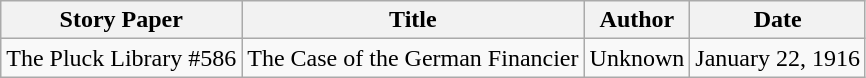<table class="wikitable">
<tr>
<th>Story Paper</th>
<th>Title</th>
<th>Author</th>
<th>Date</th>
</tr>
<tr>
<td>The Pluck Library #586</td>
<td>The Case of the German Financier</td>
<td>Unknown</td>
<td>January 22, 1916</td>
</tr>
</table>
